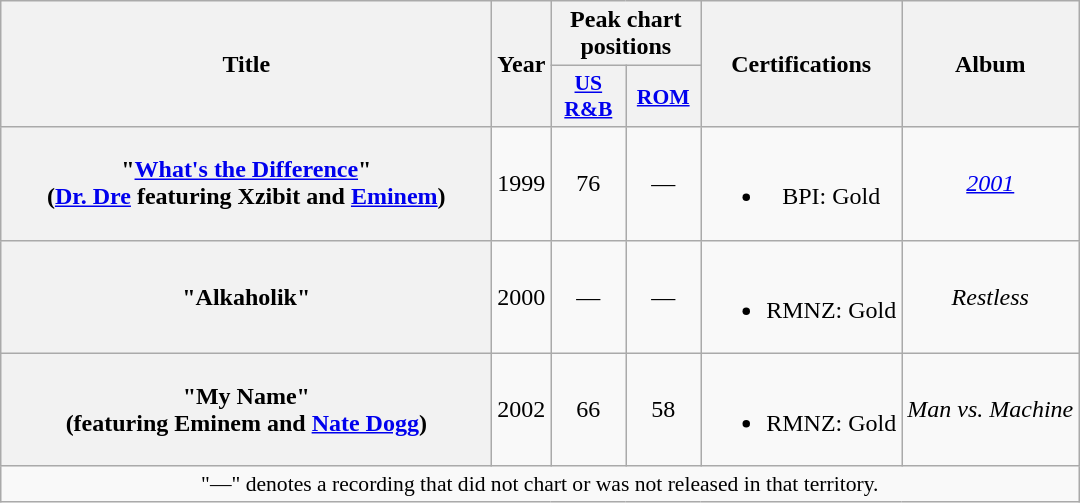<table class="wikitable plainrowheaders" style="text-align:center;">
<tr>
<th rowspan="2" scope="col" style="width:20em;">Title</th>
<th rowspan="2" scope="col">Year</th>
<th colspan="2" scope="col">Peak chart positions</th>
<th rowspan="2" scope="col">Certifications</th>
<th rowspan="2" scope="col">Album</th>
</tr>
<tr>
<th style="width:3em;font-size:90%;"><a href='#'>US<br>R&B</a></th>
<th style="width:3em;font-size:90%;"><a href='#'>ROM</a><br></th>
</tr>
<tr>
<th scope="row">"<a href='#'>What's the Difference</a>"<br><span>(<a href='#'>Dr. Dre</a> featuring Xzibit and <a href='#'>Eminem</a>)</span></th>
<td>1999</td>
<td>76</td>
<td>―</td>
<td><br><ul><li>BPI: Gold</li></ul></td>
<td><em><a href='#'>2001</a></em></td>
</tr>
<tr>
<th scope="row">"Alkaholik"</th>
<td>2000</td>
<td>―</td>
<td>―</td>
<td><br><ul><li>RMNZ: Gold</li></ul></td>
<td><em>Restless</em></td>
</tr>
<tr>
<th scope="row">"My Name"<br><span>(featuring Eminem and <a href='#'>Nate Dogg</a>)</span></th>
<td>2002</td>
<td>66</td>
<td>58</td>
<td><br><ul><li>RMNZ: Gold</li></ul></td>
<td><em>Man vs. Machine</em></td>
</tr>
<tr>
<td colspan="14" style="font-size:90%">"—" denotes a recording that did not chart or was not released in that territory.</td>
</tr>
</table>
